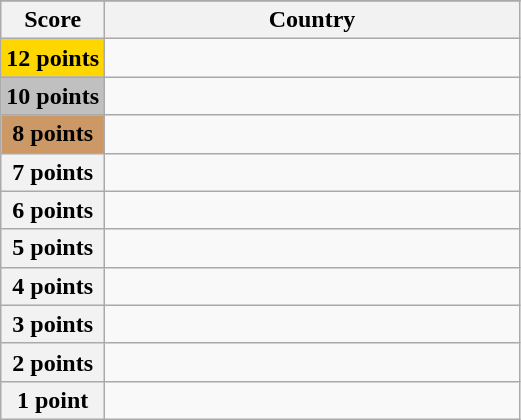<table class="wikitable">
<tr>
</tr>
<tr>
<th scope="col" width="20%">Score</th>
<th scope="col">Country</th>
</tr>
<tr>
<th scope="row" style="background:gold">12 points</th>
<td></td>
</tr>
<tr>
<th scope="row" style="background:silver">10 points</th>
<td></td>
</tr>
<tr>
<th scope="row" style="background:#CC9966">8 points</th>
<td></td>
</tr>
<tr>
<th scope="row">7 points</th>
<td></td>
</tr>
<tr>
<th scope="row">6 points</th>
<td></td>
</tr>
<tr>
<th scope="row">5 points</th>
<td></td>
</tr>
<tr>
<th scope="row">4 points</th>
<td></td>
</tr>
<tr>
<th scope="row">3 points</th>
<td></td>
</tr>
<tr>
<th scope="row">2 points</th>
<td></td>
</tr>
<tr>
<th scope="row">1 point</th>
<td></td>
</tr>
</table>
